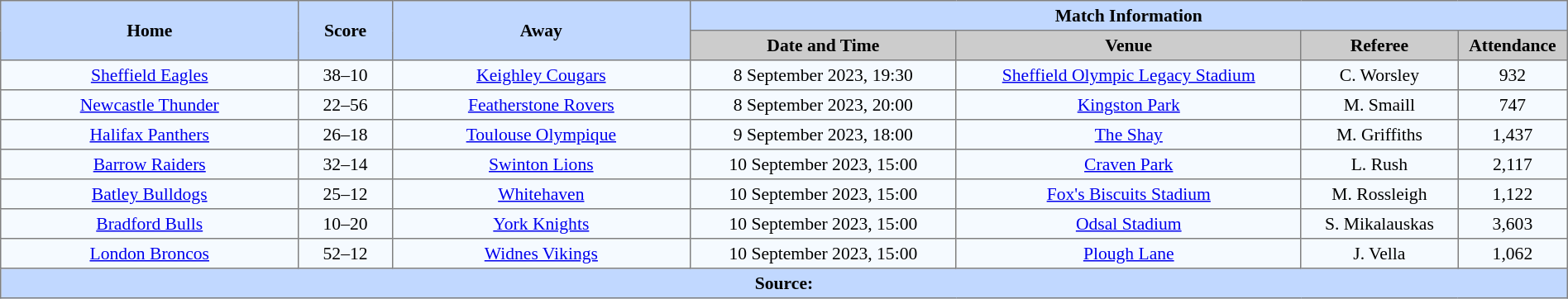<table border=1 style="border-collapse:collapse; font-size:90%; text-align:center;" cellpadding=3 cellspacing=0 width=100%>
<tr bgcolor=#C1D8FF>
<th scope="col" rowspan=2 width=19%>Home</th>
<th scope="col" rowspan=2 width=6%>Score</th>
<th scope="col" rowspan=2 width=19%>Away</th>
<th colspan=6>Match Information</th>
</tr>
<tr bgcolor=#CCCCCC>
<th scope="col" width=17%>Date and Time</th>
<th scope="col" width=22%>Venue</th>
<th scope="col" width=10%>Referee</th>
<th scope="col" width=7%>Attendance</th>
</tr>
<tr bgcolor=#F5FAFF>
<td> <a href='#'>Sheffield Eagles</a></td>
<td>38–10</td>
<td> <a href='#'>Keighley Cougars</a></td>
<td>8 September 2023, 19:30</td>
<td><a href='#'>Sheffield Olympic Legacy Stadium</a></td>
<td>C. Worsley</td>
<td>932</td>
</tr>
<tr bgcolor=#F5FAFF>
<td> <a href='#'>Newcastle Thunder</a></td>
<td>22–56</td>
<td> <a href='#'>Featherstone Rovers</a></td>
<td>8 September 2023, 20:00</td>
<td><a href='#'>Kingston Park</a></td>
<td>M. Smaill</td>
<td>747</td>
</tr>
<tr bgcolor=#F5FAFF>
<td> <a href='#'>Halifax Panthers</a></td>
<td>26–18</td>
<td> <a href='#'>Toulouse Olympique</a></td>
<td>9 September 2023, 18:00</td>
<td><a href='#'>The Shay</a></td>
<td>M. Griffiths</td>
<td>1,437</td>
</tr>
<tr bgcolor=#F5FAFF>
<td> <a href='#'>Barrow Raiders</a></td>
<td>32–14</td>
<td> <a href='#'>Swinton Lions</a></td>
<td>10 September 2023, 15:00</td>
<td><a href='#'>Craven Park</a></td>
<td>L. Rush</td>
<td>2,117</td>
</tr>
<tr bgcolor=#F5FAFF>
<td> <a href='#'>Batley Bulldogs</a></td>
<td>25–12</td>
<td> <a href='#'>Whitehaven</a></td>
<td>10 September 2023, 15:00</td>
<td><a href='#'>Fox's Biscuits Stadium</a></td>
<td>M. Rossleigh</td>
<td>1,122</td>
</tr>
<tr bgcolor=#F5FAFF>
<td> <a href='#'>Bradford Bulls</a></td>
<td>10–20</td>
<td> <a href='#'>York Knights</a></td>
<td>10 September 2023, 15:00</td>
<td><a href='#'>Odsal Stadium</a></td>
<td>S. Mikalauskas</td>
<td>3,603</td>
</tr>
<tr bgcolor=#F5FAFF>
<td> <a href='#'>London Broncos</a></td>
<td>52–12</td>
<td> <a href='#'>Widnes Vikings</a></td>
<td>10 September 2023, 15:00</td>
<td><a href='#'>Plough Lane</a></td>
<td>J. Vella</td>
<td>1,062</td>
</tr>
<tr style="background:#c1d8ff;">
<th colspan=7>Source:</th>
</tr>
</table>
